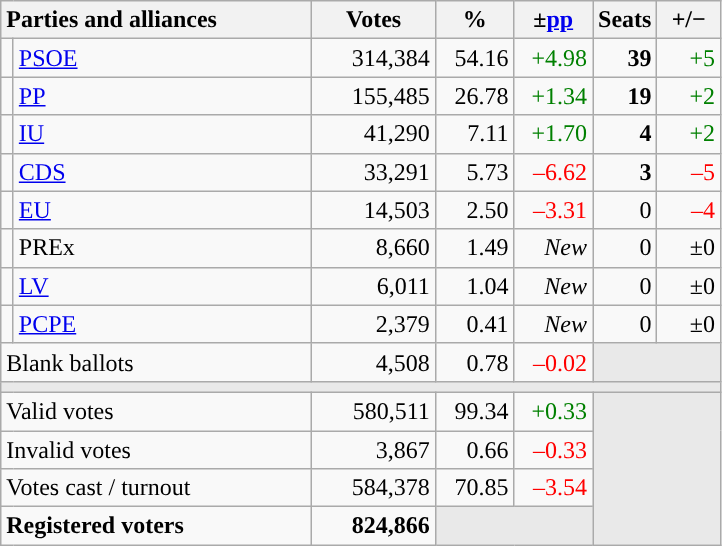<table class="wikitable" style="text-align:right;">
<tr>
<th style="text-align:left;" colspan="2" width="200">Parties and alliances</th>
<th width="75">Votes</th>
<th width="45">%</th>
<th width="45">±<a href='#'>pp</a></th>
<th width="35">Seats</th>
<th width="35">+/−</th>
</tr>
<tr>
<td width="1" style="color:inherit;background:"></td>
<td align="left"><a href='#'>PSOE</a></td>
<td>314,384</td>
<td>54.16</td>
<td style="color:green;">+4.98</td>
<td><strong>39</strong></td>
<td style="color:green;">+5</td>
</tr>
<tr>
<td style="color:inherit;background:"></td>
<td align="left"><a href='#'>PP</a></td>
<td>155,485</td>
<td>26.78</td>
<td style="color:green;">+1.34</td>
<td><strong>19</strong></td>
<td style="color:green;">+2</td>
</tr>
<tr>
<td style="color:inherit;background:"></td>
<td align="left"><a href='#'>IU</a></td>
<td>41,290</td>
<td>7.11</td>
<td style="color:green;">+1.70</td>
<td><strong>4</strong></td>
<td style="color:green;">+2</td>
</tr>
<tr>
<td style="color:inherit;background:"></td>
<td align="left"><a href='#'>CDS</a></td>
<td>33,291</td>
<td>5.73</td>
<td style="color:red;">–6.62</td>
<td><strong>3</strong></td>
<td style="color:red;">–5</td>
</tr>
<tr>
<td style="color:inherit;background:"></td>
<td align="left"><a href='#'>EU</a></td>
<td>14,503</td>
<td>2.50</td>
<td style="color:red;">–3.31</td>
<td>0</td>
<td style="color:red;">–4</td>
</tr>
<tr>
<td style="color:inherit;background:"></td>
<td align="left">PREx</td>
<td>8,660</td>
<td>1.49</td>
<td><em>New</em></td>
<td>0</td>
<td>±0</td>
</tr>
<tr>
<td style="color:inherit;background:"></td>
<td align="left"><a href='#'>LV</a></td>
<td>6,011</td>
<td>1.04</td>
<td><em>New</em></td>
<td>0</td>
<td>±0</td>
</tr>
<tr>
<td style="color:inherit;background:"></td>
<td align="left"><a href='#'>PCPE</a></td>
<td>2,379</td>
<td>0.41</td>
<td><em>New</em></td>
<td>0</td>
<td>±0</td>
</tr>
<tr>
<td align="left" colspan="2">Blank ballots</td>
<td>4,508</td>
<td>0.78</td>
<td style="color:red;">–0.02</td>
<td bgcolor="#E9E9E9" colspan="2"></td>
</tr>
<tr>
<td colspan="7" bgcolor="#E9E9E9"></td>
</tr>
<tr>
<td align="left" colspan="2">Valid votes</td>
<td>580,511</td>
<td>99.34</td>
<td style="color:green;">+0.33</td>
<td bgcolor="#E9E9E9" colspan="2" rowspan="4"></td>
</tr>
<tr>
<td align="left" colspan="2">Invalid votes</td>
<td>3,867</td>
<td>0.66</td>
<td style="color:red;">–0.33</td>
</tr>
<tr>
<td align="left" colspan="2">Votes cast / turnout</td>
<td>584,378</td>
<td>70.85</td>
<td style="color:red;">–3.54</td>
</tr>
<tr style="font-weight:bold;">
<td align="left" colspan="2">Registered voters</td>
<td>824,866</td>
<td bgcolor="#E9E9E9" colspan="2"></td>
</tr>
</table>
